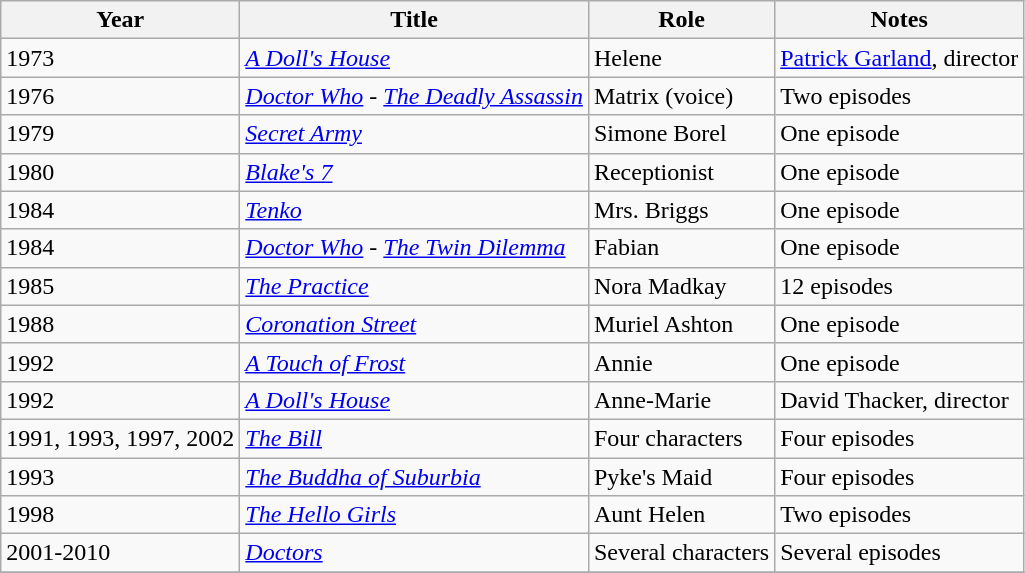<table class="wikitable sortable">
<tr>
<th>Year</th>
<th>Title</th>
<th>Role</th>
<th class="unsortable">Notes</th>
</tr>
<tr>
<td>1973</td>
<td><em><a href='#'>A Doll's House</a></em></td>
<td>Helene</td>
<td><a href='#'>Patrick Garland</a>, director</td>
</tr>
<tr>
<td>1976</td>
<td><em><a href='#'>Doctor Who</a></em> - <em><a href='#'>The Deadly Assassin</a></em></td>
<td>Matrix (voice)</td>
<td>Two episodes</td>
</tr>
<tr>
<td>1979</td>
<td><em><a href='#'>Secret Army</a></em></td>
<td>Simone Borel</td>
<td>One episode</td>
</tr>
<tr>
<td>1980</td>
<td><em><a href='#'>Blake's 7</a></em></td>
<td>Receptionist</td>
<td>One episode</td>
</tr>
<tr>
<td>1984</td>
<td><em><a href='#'>Tenko</a></em></td>
<td>Mrs. Briggs</td>
<td>One episode</td>
</tr>
<tr>
<td>1984</td>
<td><em><a href='#'>Doctor Who</a></em> - <em><a href='#'>The Twin Dilemma</a></em></td>
<td>Fabian</td>
<td>One episode</td>
</tr>
<tr>
<td>1985</td>
<td><em><a href='#'>The Practice</a></em></td>
<td>Nora Madkay</td>
<td>12 episodes</td>
</tr>
<tr>
<td>1988</td>
<td><em><a href='#'>Coronation Street</a></em></td>
<td>Muriel Ashton</td>
<td>One episode</td>
</tr>
<tr>
<td>1992</td>
<td><em><a href='#'>A Touch of Frost</a></em></td>
<td>Annie</td>
<td>One episode</td>
</tr>
<tr>
<td>1992</td>
<td><em><a href='#'>A Doll's House</a></em></td>
<td>Anne-Marie</td>
<td>David Thacker, director</td>
</tr>
<tr>
<td>1991, 1993, 1997, 2002</td>
<td><em><a href='#'>The Bill</a></em></td>
<td>Four characters</td>
<td>Four episodes</td>
</tr>
<tr>
<td>1993</td>
<td><em><a href='#'>The Buddha of Suburbia</a></em></td>
<td>Pyke's Maid</td>
<td>Four episodes</td>
</tr>
<tr>
<td>1998</td>
<td><em><a href='#'>The Hello Girls</a></em></td>
<td>Aunt Helen</td>
<td>Two episodes </td>
</tr>
<tr>
<td>2001-2010</td>
<td><em><a href='#'>Doctors</a></em></td>
<td>Several characters</td>
<td>Several episodes</td>
</tr>
<tr>
</tr>
</table>
